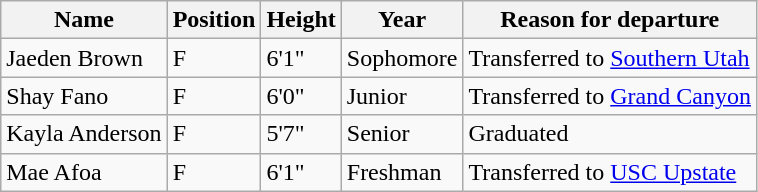<table class="wikitable">
<tr>
<th>Name</th>
<th>Position</th>
<th>Height</th>
<th>Year</th>
<th>Reason for departure</th>
</tr>
<tr>
<td>Jaeden Brown</td>
<td>F</td>
<td>6'1"</td>
<td>Sophomore</td>
<td>Transferred to <a href='#'>Southern Utah</a></td>
</tr>
<tr>
<td>Shay Fano</td>
<td>F</td>
<td>6'0"</td>
<td>Junior</td>
<td>Transferred to <a href='#'>Grand Canyon</a></td>
</tr>
<tr>
<td>Kayla Anderson</td>
<td>F</td>
<td>5'7"</td>
<td>Senior</td>
<td>Graduated</td>
</tr>
<tr>
<td>Mae Afoa</td>
<td>F</td>
<td>6'1"</td>
<td>Freshman</td>
<td>Transferred to <a href='#'>USC Upstate</a></td>
</tr>
</table>
